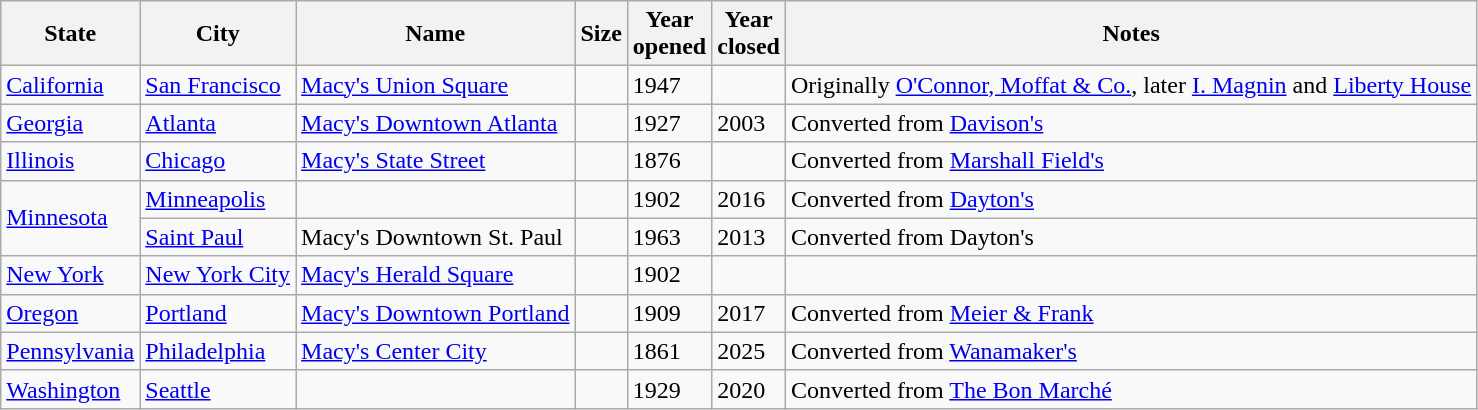<table class="wikitable sortable">
<tr>
<th>State</th>
<th>City</th>
<th>Name</th>
<th>Size</th>
<th>Year<br>opened</th>
<th>Year<br>closed</th>
<th>Notes</th>
</tr>
<tr>
<td><a href='#'>California</a></td>
<td><a href='#'>San Francisco</a></td>
<td><a href='#'>Macy's Union Square</a></td>
<td></td>
<td>1947</td>
<td></td>
<td>Originally <a href='#'>O'Connor, Moffat & Co.</a>, later <a href='#'>I. Magnin</a> and <a href='#'>Liberty House</a></td>
</tr>
<tr>
<td><a href='#'>Georgia</a></td>
<td><a href='#'>Atlanta</a></td>
<td><a href='#'>Macy's Downtown Atlanta</a></td>
<td></td>
<td>1927</td>
<td>2003</td>
<td>Converted from <a href='#'>Davison's</a></td>
</tr>
<tr>
<td><a href='#'>Illinois</a></td>
<td><a href='#'>Chicago</a></td>
<td><a href='#'>Macy's State Street</a></td>
<td></td>
<td>1876</td>
<td></td>
<td>Converted from <a href='#'>Marshall Field's</a></td>
</tr>
<tr>
<td rowspan="2"><a href='#'>Minnesota</a></td>
<td><a href='#'>Minneapolis</a></td>
<td></td>
<td></td>
<td>1902</td>
<td>2016</td>
<td>Converted from <a href='#'>Dayton's</a></td>
</tr>
<tr>
<td><a href='#'>Saint Paul</a></td>
<td>Macy's Downtown St. Paul</td>
<td></td>
<td>1963</td>
<td>2013</td>
<td>Converted from Dayton's</td>
</tr>
<tr>
<td><a href='#'>New York</a></td>
<td><a href='#'>New York City</a></td>
<td><a href='#'>Macy's Herald Square</a></td>
<td></td>
<td>1902</td>
<td></td>
<td></td>
</tr>
<tr>
<td><a href='#'>Oregon</a></td>
<td><a href='#'>Portland</a></td>
<td><a href='#'>Macy's Downtown Portland</a></td>
<td></td>
<td>1909</td>
<td>2017</td>
<td>Converted from <a href='#'>Meier & Frank</a></td>
</tr>
<tr>
<td><a href='#'>Pennsylvania</a></td>
<td><a href='#'>Philadelphia</a></td>
<td><a href='#'>Macy's Center City</a></td>
<td></td>
<td>1861</td>
<td>2025</td>
<td>Converted from <a href='#'>Wanamaker's</a></td>
</tr>
<tr>
<td><a href='#'>Washington</a></td>
<td><a href='#'>Seattle</a></td>
<td></td>
<td></td>
<td>1929</td>
<td>2020</td>
<td>Converted from <a href='#'>The Bon Marché</a></td>
</tr>
</table>
